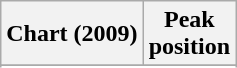<table class="wikitable sortable plainrowheaders" style="text-align:center;">
<tr>
<th align="center">Chart (2009)</th>
<th align="center">Peak<br>position</th>
</tr>
<tr>
</tr>
<tr>
</tr>
<tr>
</tr>
<tr>
</tr>
</table>
